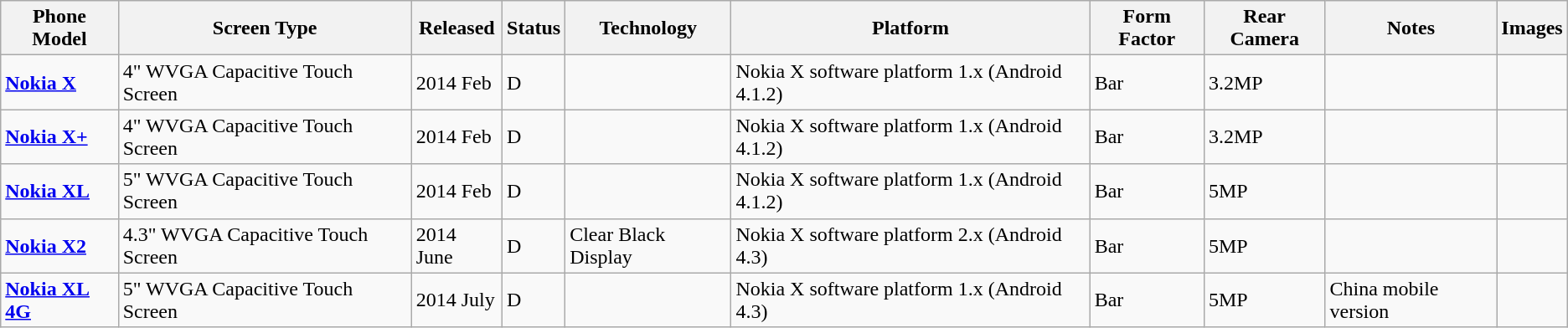<table class="wikitable">
<tr>
<th>Phone Model</th>
<th>Screen Type</th>
<th>Released</th>
<th>Status</th>
<th>Technology</th>
<th>Platform</th>
<th>Form Factor</th>
<th>Rear Camera</th>
<th>Notes</th>
<th>Images</th>
</tr>
<tr>
<td><strong><a href='#'>Nokia X</a></strong></td>
<td>4" WVGA Capacitive Touch Screen</td>
<td>2014 Feb</td>
<td>D</td>
<td></td>
<td>Nokia X software platform 1.x (Android 4.1.2)</td>
<td>Bar</td>
<td>3.2MP</td>
<td></td>
<td></td>
</tr>
<tr>
<td><strong><a href='#'>Nokia X+</a></strong></td>
<td>4" WVGA Capacitive Touch Screen</td>
<td>2014 Feb</td>
<td>D</td>
<td></td>
<td>Nokia X software platform 1.x (Android 4.1.2)</td>
<td>Bar</td>
<td>3.2MP</td>
<td></td>
<td></td>
</tr>
<tr>
<td><strong><a href='#'>Nokia XL</a></strong></td>
<td>5" WVGA Capacitive Touch Screen</td>
<td>2014 Feb</td>
<td>D</td>
<td></td>
<td>Nokia X software platform 1.x (Android 4.1.2)</td>
<td>Bar</td>
<td>5MP</td>
<td></td>
<td></td>
</tr>
<tr>
<td><strong><a href='#'>Nokia X2</a></strong></td>
<td>4.3" WVGA Capacitive Touch Screen</td>
<td>2014 June</td>
<td>D</td>
<td>Clear Black Display</td>
<td>Nokia X software platform 2.x (Android 4.3)</td>
<td>Bar</td>
<td>5MP</td>
<td></td>
<td></td>
</tr>
<tr>
<td><strong><a href='#'>Nokia XL 4G</a></strong></td>
<td>5" WVGA Capacitive Touch Screen</td>
<td>2014 July</td>
<td>D</td>
<td></td>
<td>Nokia X software platform 1.x (Android 4.3)</td>
<td>Bar</td>
<td>5MP</td>
<td>China mobile version</td>
<td></td>
</tr>
</table>
